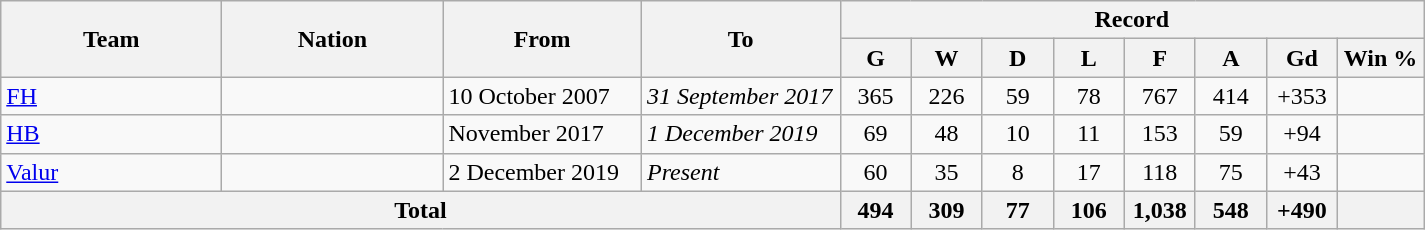<table class="wikitable" style="text-align: center">
<tr>
<th rowspan=2 width=140>Team</th>
<th rowspan=2 width=140>Nation</th>
<th rowspan=2 width=125>From</th>
<th rowspan=2 width=125>To</th>
<th colspan=8>Record</th>
</tr>
<tr>
<th width=40>G</th>
<th width=40>W</th>
<th width=40>D</th>
<th width=40>L</th>
<th width=40>F</th>
<th width=40>A</th>
<th width=40>Gd</th>
<th width=50>Win %</th>
</tr>
<tr>
<td align="left"><a href='#'>FH</a></td>
<td align="left"></td>
<td align=left>10 October 2007</td>
<td align=left><em>31 September 2017</em></td>
<td>365</td>
<td>226</td>
<td>59</td>
<td>78</td>
<td>767</td>
<td>414</td>
<td>+353</td>
<td></td>
</tr>
<tr>
<td align="left"><a href='#'>HB</a></td>
<td align="left"></td>
<td align=left>November 2017</td>
<td align=left><em>1 December 2019</em></td>
<td>69</td>
<td>48</td>
<td>10</td>
<td>11</td>
<td>153</td>
<td>59</td>
<td>+94</td>
<td></td>
</tr>
<tr>
<td align="left"><a href='#'>Valur</a></td>
<td align="left"></td>
<td align=left>2 December 2019</td>
<td align=left><em>Present</em></td>
<td>60</td>
<td>35</td>
<td>8</td>
<td>17</td>
<td>118</td>
<td>75</td>
<td>+43</td>
<td></td>
</tr>
<tr>
<th align="center" colspan="4">Total</th>
<th>494</th>
<th>309</th>
<th>77</th>
<th>106</th>
<th>1,038</th>
<th>548</th>
<th>+490</th>
<th></th>
</tr>
</table>
